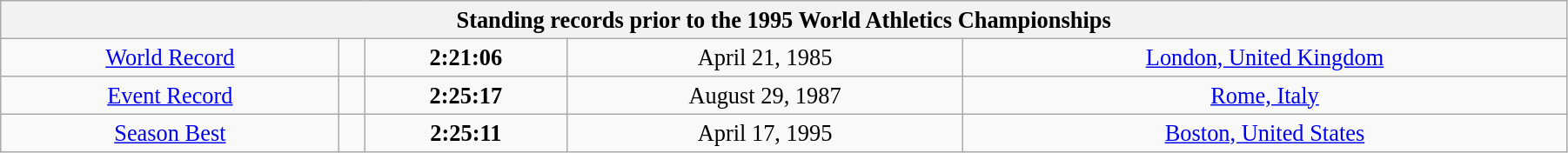<table class="wikitable" style=" text-align:center; font-size:110%;" width="95%">
<tr>
<th colspan="5">Standing records prior to the 1995 World Athletics Championships</th>
</tr>
<tr>
<td><a href='#'>World Record</a></td>
<td></td>
<td><strong>2:21:06</strong></td>
<td>April 21, 1985</td>
<td> <a href='#'>London, United Kingdom</a></td>
</tr>
<tr>
<td><a href='#'>Event Record</a></td>
<td></td>
<td><strong>2:25:17</strong></td>
<td>August 29, 1987</td>
<td> <a href='#'>Rome, Italy</a></td>
</tr>
<tr>
<td><a href='#'>Season Best</a></td>
<td></td>
<td><strong>2:25:11</strong></td>
<td>April 17, 1995</td>
<td> <a href='#'>Boston, United States</a></td>
</tr>
</table>
